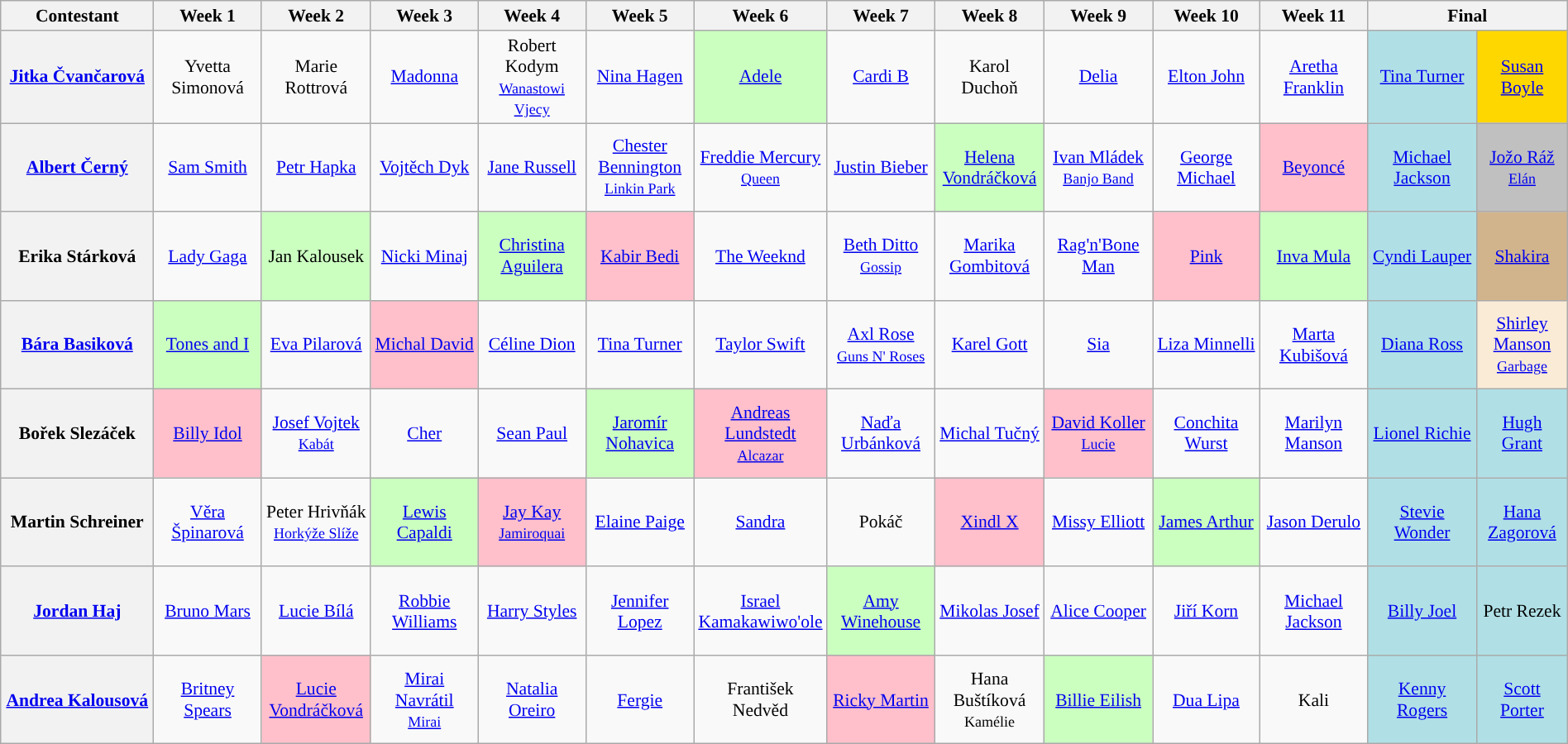<table class="wikitable" style="font-size:90%; text-align:center; margin-left: auto; margin-right: auto">
<tr>
<th style="width: 10%;">Contestant</th>
<th style="width: 7%;">Week 1</th>
<th style="width: 7%;">Week 2</th>
<th style="width: 7%;">Week 3</th>
<th style="width: 7%;">Week 4</th>
<th style="width: 7%;">Week 5</th>
<th style="width: 7%;">Week 6</th>
<th style="width: 7%;">Week 7</th>
<th style="width: 7%;">Week 8</th>
<th style="width: 7%;">Week 9</th>
<th style="width: 7%;">Week 10</th>
<th style="width: 7%;">Week 11</th>
<th colspan="2" style="width: 14%;">Final</th>
</tr>
<tr>
<th style=height:4.5em><a href='#'>Jitka Čvančarová</a></th>
<td>Yvetta Simonová</td>
<td>Marie Rottrová</td>
<td><a href='#'>Madonna</a></td>
<td>Robert Kodym<br><small><a href='#'>Wanastowi Vjecy</a></small></td>
<td><a href='#'>Nina Hagen</a></td>
<td style="background:#cbffc0;"><a href='#'>Adele</a></td>
<td><a href='#'>Cardi B</a></td>
<td>Karol Duchoň</td>
<td><a href='#'>Delia</a></td>
<td><a href='#'>Elton John</a></td>
<td><a href='#'>Aretha Franklin</a></td>
<td style="background:#b0e0e6;"><a href='#'>Tina Turner</a></td>
<td style="background:gold;"><a href='#'>Susan Boyle</a></td>
</tr>
<tr>
<th style=height:4.5em><a href='#'>Albert Černý</a></th>
<td><a href='#'>Sam Smith</a></td>
<td><a href='#'>Petr Hapka</a></td>
<td><a href='#'>Vojtěch Dyk</a></td>
<td><a href='#'>Jane Russell</a></td>
<td><a href='#'>Chester Bennington</a><br><small><a href='#'>Linkin Park</a></small></td>
<td><a href='#'>Freddie Mercury</a><br><small><a href='#'>Queen</a></small></td>
<td><a href='#'>Justin Bieber</a></td>
<td style="background:#cbffc0;"><a href='#'>Helena Vondráčková</a></td>
<td><a href='#'>Ivan Mládek</a><br><small><a href='#'>Banjo Band</a></small></td>
<td><a href='#'>George Michael</a></td>
<td style="background:pink;"><a href='#'>Beyoncé</a></td>
<td style="background:#b0e0e6;"><a href='#'>Michael Jackson</a></td>
<td style="background:silver;"><a href='#'>Jožo Ráž</a><br><small><a href='#'>Elán</a></small></td>
</tr>
<tr>
<th style=height:4.5em>Erika Stárková</th>
<td><a href='#'>Lady Gaga</a></td>
<td style="background:#cbffc0">Jan Kalousek</td>
<td><a href='#'>Nicki Minaj</a></td>
<td style="background:#cbffc0"><a href='#'>Christina Aguilera</a></td>
<td style="background:pink"><a href='#'>Kabir Bedi</a></td>
<td><a href='#'>The Weeknd</a></td>
<td><a href='#'>Beth Ditto</a><br><small><a href='#'>Gossip</a></small></td>
<td><a href='#'>Marika Gombitová</a></td>
<td><a href='#'>Rag'n'Bone Man</a></td>
<td style="background:pink;"><a href='#'>Pink</a></td>
<td style="background:#cbffc0"><a href='#'>Inva Mula</a></td>
<td style="background:#b0e0e6;"><a href='#'>Cyndi Lauper</a></td>
<td style="background:tan;"><a href='#'>Shakira</a></td>
</tr>
<tr>
<th style=height:4.5em><a href='#'>Bára Basiková</a></th>
<td style="background:#cbffc0"><a href='#'>Tones and I</a></td>
<td><a href='#'>Eva Pilarová</a></td>
<td style="background:pink"><a href='#'>Michal David</a></td>
<td><a href='#'>Céline Dion</a></td>
<td><a href='#'>Tina Turner</a></td>
<td><a href='#'>Taylor Swift</a></td>
<td><a href='#'>Axl Rose</a><br><small><a href='#'>Guns N' Roses</a></small></td>
<td><a href='#'>Karel Gott</a></td>
<td><a href='#'>Sia</a></td>
<td><a href='#'>Liza Minnelli</a></td>
<td><a href='#'>Marta Kubišová</a></td>
<td style="background:#b0e0e6;"><a href='#'>Diana Ross</a></td>
<td style="background:antiquewhite;"><a href='#'>Shirley Manson</a><br><small><a href='#'>Garbage</a></small></td>
</tr>
<tr>
<th style=height:4.5em>Bořek Slezáček</th>
<td style="background:pink"><a href='#'>Billy Idol</a></td>
<td><a href='#'>Josef Vojtek</a> <br><small><a href='#'>Kabát</a></small></td>
<td><a href='#'>Cher</a></td>
<td><a href='#'>Sean Paul</a></td>
<td style="background:#cbffc0"><a href='#'>Jaromír Nohavica</a></td>
<td style="background:pink;"><a href='#'>Andreas Lundstedt</a><br><small><a href='#'>Alcazar</a></small></td>
<td><a href='#'>Naďa Urbánková</a></td>
<td><a href='#'>Michal Tučný</a></td>
<td style="background:pink;"><a href='#'>David Koller</a><br><small><a href='#'>Lucie</a></small></td>
<td><a href='#'>Conchita Wurst</a></td>
<td><a href='#'>Marilyn Manson</a></td>
<td style="background:#b0e0e6;"><a href='#'>Lionel Richie</a></td>
<td style="background:#b0e0e6;"><a href='#'>Hugh Grant</a></td>
</tr>
<tr>
<th style=height:4.5em>Martin Schreiner</th>
<td><a href='#'>Věra Špinarová</a></td>
<td>Peter Hrivňák <br><small><a href='#'>Horkýže Slíže</a></small></td>
<td style="background:#cbffc0"><a href='#'>Lewis Capaldi</a></td>
<td style="background:pink;"><a href='#'>Jay Kay</a><br><small><a href='#'>Jamiroquai</a></small></td>
<td><a href='#'>Elaine Paige</a></td>
<td><a href='#'>Sandra</a></td>
<td>Pokáč</td>
<td style="background:pink;"><a href='#'>Xindl X</a></td>
<td><a href='#'>Missy Elliott</a></td>
<td style="background:#cbffc0"><a href='#'>James Arthur</a></td>
<td><a href='#'>Jason Derulo</a></td>
<td style="background:#b0e0e6;"><a href='#'>Stevie Wonder</a></td>
<td style="background:#b0e0e6;"><a href='#'>Hana Zagorová</a></td>
</tr>
<tr>
<th style=height:4.5em><a href='#'>Jordan Haj</a></th>
<td><a href='#'>Bruno Mars</a></td>
<td><a href='#'>Lucie Bílá</a></td>
<td><a href='#'>Robbie Williams</a></td>
<td><a href='#'>Harry Styles</a></td>
<td><a href='#'>Jennifer Lopez</a></td>
<td><a href='#'>Israel Kamakawiwo'ole</a></td>
<td style="background:#cbffc0"><a href='#'>Amy Winehouse</a></td>
<td><a href='#'>Mikolas Josef</a></td>
<td><a href='#'>Alice Cooper</a></td>
<td><a href='#'>Jiří Korn</a></td>
<td><a href='#'>Michael Jackson</a></td>
<td style="background:#b0e0e6;"><a href='#'>Billy Joel</a></td>
<td style="background:#b0e0e6;">Petr Rezek</td>
</tr>
<tr>
<th style=height:4.5em><a href='#'>Andrea Kalousová</a></th>
<td><a href='#'>Britney Spears</a></td>
<td style="background:pink"><a href='#'>Lucie Vondráčková</a></td>
<td><a href='#'>Mirai Navrátil</a> <br><small><a href='#'>Mirai</a></small></td>
<td><a href='#'>Natalia Oreiro</a></td>
<td><a href='#'>Fergie</a></td>
<td>František Nedvěd</td>
<td style="background:pink;"><a href='#'>Ricky Martin</a></td>
<td>Hana Buštíková<br><small>Kamélie</small></td>
<td style="background:#cbffc0"><a href='#'>Billie Eilish</a></td>
<td><a href='#'>Dua Lipa</a></td>
<td>Kali</td>
<td style="background:#b0e0e6;"><a href='#'>Kenny Rogers</a></td>
<td style="background:#b0e0e6;"><a href='#'>Scott Porter</a></td>
</tr>
</table>
